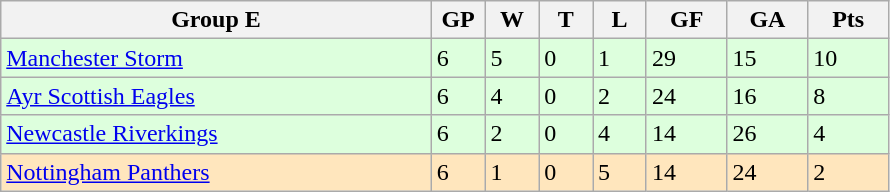<table class="wikitable">
<tr>
<th width="40%">Group E</th>
<th width="5%">GP</th>
<th width="5%">W</th>
<th width="5%">T</th>
<th width="5%">L</th>
<th width="7.5%">GF</th>
<th width="7.5%">GA</th>
<th width="7.5%">Pts</th>
</tr>
<tr bgcolor="#ddffdd">
<td><a href='#'>Manchester Storm</a></td>
<td>6</td>
<td>5</td>
<td>0</td>
<td>1</td>
<td>29</td>
<td>15</td>
<td>10</td>
</tr>
<tr bgcolor="#ddffdd">
<td><a href='#'>Ayr Scottish Eagles</a></td>
<td>6</td>
<td>4</td>
<td>0</td>
<td>2</td>
<td>24</td>
<td>16</td>
<td>8</td>
</tr>
<tr bgcolor="#ddffdd">
<td><a href='#'>Newcastle Riverkings</a></td>
<td>6</td>
<td>2</td>
<td>0</td>
<td>4</td>
<td>14</td>
<td>26</td>
<td>4</td>
</tr>
<tr bgcolor="#FFE6BD">
<td><a href='#'>Nottingham Panthers</a></td>
<td>6</td>
<td>1</td>
<td>0</td>
<td>5</td>
<td>14</td>
<td>24</td>
<td>2</td>
</tr>
</table>
